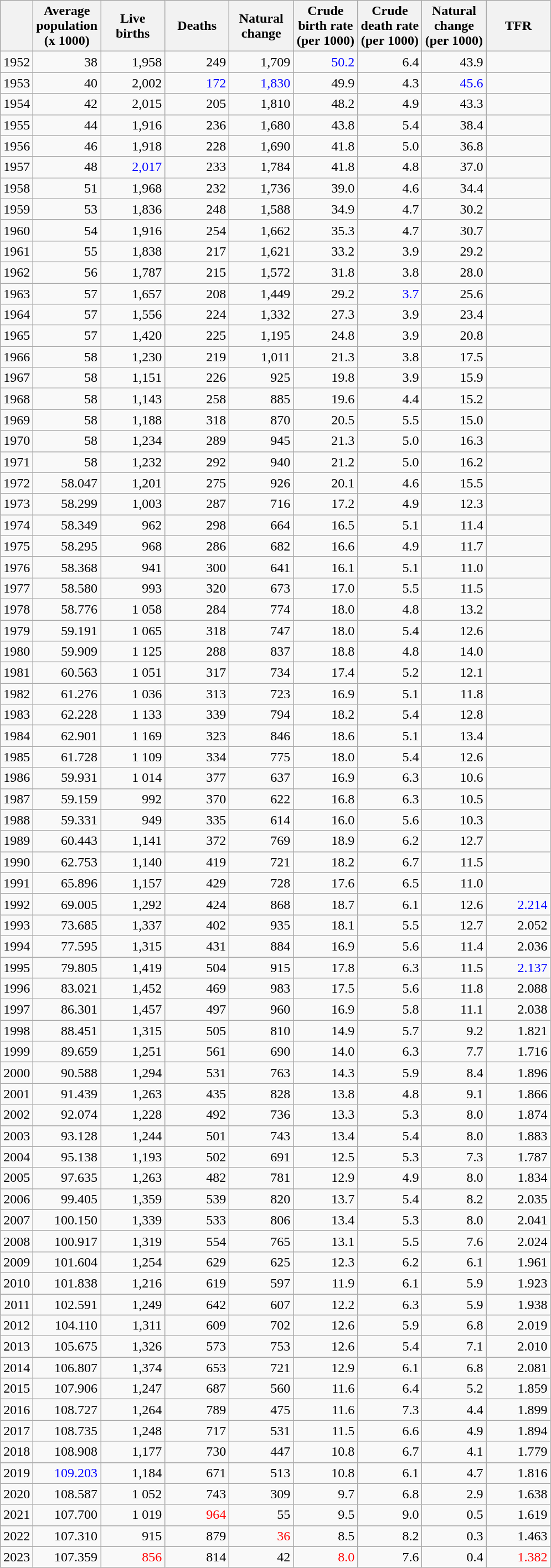<table class="wikitable sortable" style="text-align:right">
<tr>
<th></th>
<th width="70pt">Average population (x 1000)</th>
<th width="70pt">Live births</th>
<th width="70pt">Deaths</th>
<th width="70pt">Natural change</th>
<th width="70pt">Crude birth rate (per 1000)</th>
<th width="70pt">Crude death rate (per 1000)</th>
<th width="70pt">Natural change (per 1000)</th>
<th width="70pt">TFR</th>
</tr>
<tr>
<td>1952</td>
<td>38</td>
<td>1,958</td>
<td>249</td>
<td>1,709</td>
<td style="color:blue">50.2</td>
<td>6.4</td>
<td>43.9</td>
<td></td>
</tr>
<tr>
<td>1953</td>
<td>40</td>
<td>2,002</td>
<td style="color:blue">172</td>
<td style="color:blue">1,830</td>
<td>49.9</td>
<td>4.3</td>
<td style="color:blue">45.6</td>
<td></td>
</tr>
<tr>
<td>1954</td>
<td>42</td>
<td>2,015</td>
<td>205</td>
<td>1,810</td>
<td>48.2</td>
<td>4.9</td>
<td>43.3</td>
<td></td>
</tr>
<tr>
<td>1955</td>
<td>44</td>
<td>1,916</td>
<td>236</td>
<td>1,680</td>
<td>43.8</td>
<td>5.4</td>
<td>38.4</td>
<td></td>
</tr>
<tr>
<td>1956</td>
<td>46</td>
<td>1,918</td>
<td>228</td>
<td>1,690</td>
<td>41.8</td>
<td>5.0</td>
<td>36.8</td>
<td></td>
</tr>
<tr>
<td>1957</td>
<td>48</td>
<td style="color:blue">2,017</td>
<td>233</td>
<td>1,784</td>
<td>41.8</td>
<td>4.8</td>
<td>37.0</td>
<td></td>
</tr>
<tr>
<td>1958</td>
<td>51</td>
<td>1,968</td>
<td>232</td>
<td>1,736</td>
<td>39.0</td>
<td>4.6</td>
<td>34.4</td>
<td></td>
</tr>
<tr>
<td>1959</td>
<td>53</td>
<td>1,836</td>
<td>248</td>
<td>1,588</td>
<td>34.9</td>
<td>4.7</td>
<td>30.2</td>
<td></td>
</tr>
<tr>
<td>1960</td>
<td>54</td>
<td>1,916</td>
<td>254</td>
<td>1,662</td>
<td>35.3</td>
<td>4.7</td>
<td>30.7</td>
<td></td>
</tr>
<tr>
<td>1961</td>
<td>55</td>
<td>1,838</td>
<td>217</td>
<td>1,621</td>
<td>33.2</td>
<td>3.9</td>
<td>29.2</td>
<td></td>
</tr>
<tr>
<td>1962</td>
<td>56</td>
<td>1,787</td>
<td>215</td>
<td>1,572</td>
<td>31.8</td>
<td>3.8</td>
<td>28.0</td>
<td></td>
</tr>
<tr>
<td>1963</td>
<td>57</td>
<td>1,657</td>
<td>208</td>
<td>1,449</td>
<td>29.2</td>
<td style="color:blue">3.7</td>
<td>25.6</td>
<td></td>
</tr>
<tr>
<td>1964</td>
<td>57</td>
<td>1,556</td>
<td>224</td>
<td>1,332</td>
<td>27.3</td>
<td>3.9</td>
<td>23.4</td>
<td></td>
</tr>
<tr>
<td>1965</td>
<td>57</td>
<td>1,420</td>
<td>225</td>
<td>1,195</td>
<td>24.8</td>
<td>3.9</td>
<td>20.8</td>
<td></td>
</tr>
<tr>
<td>1966</td>
<td>58</td>
<td>1,230</td>
<td>219</td>
<td>1,011</td>
<td>21.3</td>
<td>3.8</td>
<td>17.5</td>
<td></td>
</tr>
<tr>
<td>1967</td>
<td>58</td>
<td>1,151</td>
<td>226</td>
<td>925</td>
<td>19.8</td>
<td>3.9</td>
<td>15.9</td>
<td></td>
</tr>
<tr>
<td>1968</td>
<td>58</td>
<td>1,143</td>
<td>258</td>
<td>885</td>
<td>19.6</td>
<td>4.4</td>
<td>15.2</td>
<td></td>
</tr>
<tr>
<td>1969</td>
<td>58</td>
<td>1,188</td>
<td>318</td>
<td>870</td>
<td>20.5</td>
<td>5.5</td>
<td>15.0</td>
<td></td>
</tr>
<tr>
<td>1970</td>
<td>58</td>
<td>1,234</td>
<td>289</td>
<td>945</td>
<td>21.3</td>
<td>5.0</td>
<td>16.3</td>
<td></td>
</tr>
<tr>
<td>1971</td>
<td>58</td>
<td>1,232</td>
<td>292</td>
<td>940</td>
<td>21.2</td>
<td>5.0</td>
<td>16.2</td>
<td></td>
</tr>
<tr>
<td>1972</td>
<td>58.047</td>
<td>1,201</td>
<td>275</td>
<td>926</td>
<td>20.1</td>
<td>4.6</td>
<td>15.5</td>
<td></td>
</tr>
<tr>
<td>1973</td>
<td>58.299</td>
<td>1,003</td>
<td>287</td>
<td>716</td>
<td>17.2</td>
<td>4.9</td>
<td>12.3</td>
<td></td>
</tr>
<tr>
<td>1974</td>
<td>58.349</td>
<td>962</td>
<td>298</td>
<td>664</td>
<td>16.5</td>
<td>5.1</td>
<td>11.4</td>
<td></td>
</tr>
<tr>
<td>1975</td>
<td>58.295</td>
<td>968</td>
<td>286</td>
<td>682</td>
<td>16.6</td>
<td>4.9</td>
<td>11.7</td>
<td></td>
</tr>
<tr>
<td>1976</td>
<td>58.368</td>
<td>941</td>
<td>300</td>
<td>641</td>
<td>16.1</td>
<td>5.1</td>
<td>11.0</td>
<td></td>
</tr>
<tr>
<td>1977</td>
<td>58.580</td>
<td>993</td>
<td>320</td>
<td>673</td>
<td>17.0</td>
<td>5.5</td>
<td>11.5</td>
<td></td>
</tr>
<tr>
<td>1978</td>
<td>58.776</td>
<td>1 058</td>
<td>284</td>
<td>774</td>
<td>18.0</td>
<td>4.8</td>
<td>13.2</td>
<td></td>
</tr>
<tr>
<td>1979</td>
<td>59.191</td>
<td>1 065</td>
<td>318</td>
<td>747</td>
<td>18.0</td>
<td>5.4</td>
<td>12.6</td>
<td></td>
</tr>
<tr>
<td>1980</td>
<td>59.909</td>
<td>1 125</td>
<td>288</td>
<td>837</td>
<td>18.8</td>
<td>4.8</td>
<td>14.0</td>
<td></td>
</tr>
<tr>
<td>1981</td>
<td>60.563</td>
<td>1 051</td>
<td>317</td>
<td>734</td>
<td>17.4</td>
<td>5.2</td>
<td>12.1</td>
<td></td>
</tr>
<tr>
<td>1982</td>
<td>61.276</td>
<td>1 036</td>
<td>313</td>
<td>723</td>
<td>16.9</td>
<td>5.1</td>
<td>11.8</td>
<td></td>
</tr>
<tr>
<td>1983</td>
<td>62.228</td>
<td>1 133</td>
<td>339</td>
<td>794</td>
<td>18.2</td>
<td>5.4</td>
<td>12.8</td>
<td></td>
</tr>
<tr>
<td>1984</td>
<td>62.901</td>
<td>1 169</td>
<td>323</td>
<td>846</td>
<td>18.6</td>
<td>5.1</td>
<td>13.4</td>
<td></td>
</tr>
<tr>
<td>1985</td>
<td>61.728</td>
<td>1 109</td>
<td>334</td>
<td>775</td>
<td>18.0</td>
<td>5.4</td>
<td>12.6</td>
<td></td>
</tr>
<tr>
<td>1986</td>
<td>59.931</td>
<td>1 014</td>
<td>377</td>
<td>637</td>
<td>16.9</td>
<td>6.3</td>
<td>10.6</td>
<td></td>
</tr>
<tr>
<td>1987</td>
<td>59.159</td>
<td>992</td>
<td>370</td>
<td>622</td>
<td>16.8</td>
<td>6.3</td>
<td>10.5</td>
<td></td>
</tr>
<tr>
<td>1988</td>
<td>59.331</td>
<td>949</td>
<td>335</td>
<td>614</td>
<td>16.0</td>
<td>5.6</td>
<td>10.3</td>
<td></td>
</tr>
<tr>
<td>1989</td>
<td>60.443</td>
<td>1,141</td>
<td>372</td>
<td>769</td>
<td>18.9</td>
<td>6.2</td>
<td>12.7</td>
<td></td>
</tr>
<tr>
<td>1990</td>
<td>62.753</td>
<td>1,140</td>
<td>419</td>
<td>721</td>
<td>18.2</td>
<td>6.7</td>
<td>11.5</td>
<td></td>
</tr>
<tr>
<td>1991</td>
<td>65.896</td>
<td>1,157</td>
<td>429</td>
<td>728</td>
<td>17.6</td>
<td>6.5</td>
<td>11.0</td>
<td></td>
</tr>
<tr>
<td>1992</td>
<td>69.005</td>
<td>1,292</td>
<td>424</td>
<td>868</td>
<td>18.7</td>
<td>6.1</td>
<td>12.6</td>
<td style="color:blue">2.214</td>
</tr>
<tr>
<td>1993</td>
<td>73.685</td>
<td>1,337</td>
<td>402</td>
<td>935</td>
<td>18.1</td>
<td>5.5</td>
<td>12.7</td>
<td>2.052</td>
</tr>
<tr>
<td>1994</td>
<td>77.595</td>
<td>1,315</td>
<td>431</td>
<td>884</td>
<td>16.9</td>
<td>5.6</td>
<td>11.4</td>
<td>2.036</td>
</tr>
<tr>
<td>1995</td>
<td>79.805</td>
<td>1,419</td>
<td>504</td>
<td>915</td>
<td>17.8</td>
<td>6.3</td>
<td>11.5</td>
<td style="color:blue">2.137</td>
</tr>
<tr>
<td>1996</td>
<td>83.021</td>
<td>1,452</td>
<td>469</td>
<td>983</td>
<td>17.5</td>
<td>5.6</td>
<td>11.8</td>
<td>2.088</td>
</tr>
<tr>
<td>1997</td>
<td>86.301</td>
<td>1,457</td>
<td>497</td>
<td>960</td>
<td>16.9</td>
<td>5.8</td>
<td>11.1</td>
<td>2.038</td>
</tr>
<tr>
<td>1998</td>
<td>88.451</td>
<td>1,315</td>
<td>505</td>
<td>810</td>
<td>14.9</td>
<td>5.7</td>
<td>9.2</td>
<td>1.821</td>
</tr>
<tr>
<td>1999</td>
<td>89.659</td>
<td>1,251</td>
<td>561</td>
<td>690</td>
<td>14.0</td>
<td>6.3</td>
<td>7.7</td>
<td>1.716</td>
</tr>
<tr>
<td>2000</td>
<td>90.588</td>
<td>1,294</td>
<td>531</td>
<td>763</td>
<td>14.3</td>
<td>5.9</td>
<td>8.4</td>
<td>1.896</td>
</tr>
<tr>
<td>2001</td>
<td>91.439</td>
<td>1,263</td>
<td>435</td>
<td>828</td>
<td>13.8</td>
<td>4.8</td>
<td>9.1</td>
<td>1.866</td>
</tr>
<tr>
<td>2002</td>
<td>92.074</td>
<td>1,228</td>
<td>492</td>
<td>736</td>
<td>13.3</td>
<td>5.3</td>
<td>8.0</td>
<td>1.874</td>
</tr>
<tr>
<td>2003</td>
<td>93.128</td>
<td>1,244</td>
<td>501</td>
<td>743</td>
<td>13.4</td>
<td>5.4</td>
<td>8.0</td>
<td>1.883</td>
</tr>
<tr>
<td>2004</td>
<td>95.138</td>
<td>1,193</td>
<td>502</td>
<td>691</td>
<td>12.5</td>
<td>5.3</td>
<td>7.3</td>
<td>1.787</td>
</tr>
<tr>
<td>2005</td>
<td>97.635</td>
<td>1,263</td>
<td>482</td>
<td>781</td>
<td>12.9</td>
<td>4.9</td>
<td>8.0</td>
<td>1.834</td>
</tr>
<tr>
<td>2006</td>
<td>99.405</td>
<td>1,359</td>
<td>539</td>
<td>820</td>
<td>13.7</td>
<td>5.4</td>
<td>8.2</td>
<td>2.035</td>
</tr>
<tr>
<td>2007</td>
<td>100.150</td>
<td>1,339</td>
<td>533</td>
<td>806</td>
<td>13.4</td>
<td>5.3</td>
<td>8.0</td>
<td>2.041</td>
</tr>
<tr>
<td>2008</td>
<td>100.917</td>
<td>1,319</td>
<td>554</td>
<td>765</td>
<td>13.1</td>
<td>5.5</td>
<td>7.6</td>
<td>2.024</td>
</tr>
<tr>
<td>2009</td>
<td>101.604</td>
<td>1,254</td>
<td>629</td>
<td>625</td>
<td>12.3</td>
<td>6.2</td>
<td>6.1</td>
<td>1.961</td>
</tr>
<tr>
<td>2010</td>
<td>101.838</td>
<td>1,216</td>
<td>619</td>
<td>597</td>
<td>11.9</td>
<td>6.1</td>
<td>5.9</td>
<td>1.923</td>
</tr>
<tr>
<td>2011</td>
<td>102.591</td>
<td>1,249</td>
<td>642</td>
<td>607</td>
<td>12.2</td>
<td>6.3</td>
<td>5.9</td>
<td>1.938</td>
</tr>
<tr>
<td>2012</td>
<td>104.110</td>
<td>1,311</td>
<td>609</td>
<td>702</td>
<td>12.6</td>
<td>5.9</td>
<td>6.8</td>
<td>2.019</td>
</tr>
<tr>
<td>2013</td>
<td>105.675</td>
<td>1,326</td>
<td>573</td>
<td>753</td>
<td>12.6</td>
<td>5.4</td>
<td>7.1</td>
<td>2.010</td>
</tr>
<tr>
<td>2014</td>
<td>106.807</td>
<td>1,374</td>
<td>653</td>
<td>721</td>
<td>12.9</td>
<td>6.1</td>
<td>6.8</td>
<td>2.081</td>
</tr>
<tr>
<td>2015</td>
<td>107.906</td>
<td>1,247</td>
<td>687</td>
<td>560</td>
<td>11.6</td>
<td>6.4</td>
<td>5.2</td>
<td>1.859</td>
</tr>
<tr>
<td>2016</td>
<td>108.727</td>
<td>1,264</td>
<td>789</td>
<td>475</td>
<td>11.6</td>
<td>7.3</td>
<td>4.4</td>
<td>1.899</td>
</tr>
<tr>
<td>2017</td>
<td>108.735</td>
<td>1,248</td>
<td>717</td>
<td>531</td>
<td>11.5</td>
<td>6.6</td>
<td>4.9</td>
<td>1.894</td>
</tr>
<tr>
<td>2018</td>
<td>108.908</td>
<td>1,177</td>
<td>730</td>
<td>447</td>
<td>10.8</td>
<td>6.7</td>
<td>4.1</td>
<td>1.779</td>
</tr>
<tr>
<td>2019</td>
<td style="color:blue">109.203</td>
<td>1,184</td>
<td>671</td>
<td>513</td>
<td>10.8</td>
<td>6.1</td>
<td>4.7</td>
<td>1.816</td>
</tr>
<tr>
<td>2020</td>
<td>108.587</td>
<td>1 052</td>
<td>743</td>
<td>309</td>
<td>9.7</td>
<td>6.8</td>
<td>2.9</td>
<td>1.638</td>
</tr>
<tr>
<td>2021</td>
<td>107.700</td>
<td>1 019</td>
<td style="color:red">964</td>
<td>55</td>
<td>9.5</td>
<td>9.0</td>
<td>0.5</td>
<td>1.619</td>
</tr>
<tr>
<td>2022</td>
<td>107.310</td>
<td>915</td>
<td>879</td>
<td style="color:red">36</td>
<td>8.5</td>
<td>8.2</td>
<td>0.3</td>
<td>1.463</td>
</tr>
<tr>
<td>2023</td>
<td>107.359</td>
<td style="color:red">856</td>
<td>814</td>
<td>42</td>
<td style="color:red">8.0</td>
<td>7.6</td>
<td>0.4</td>
<td style="color:red">1.382</td>
</tr>
</table>
